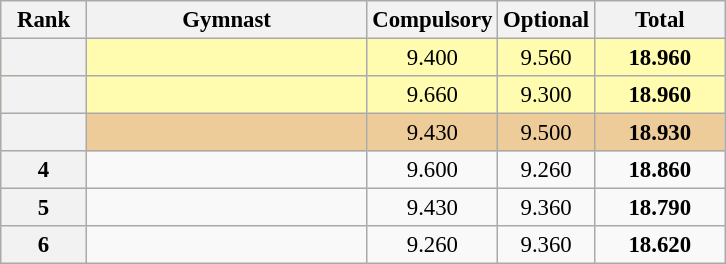<table class="wikitable sortable" style="text-align:center; font-size:95%">
<tr>
<th scope="col" style="width:50px;">Rank</th>
<th scope="col" style="width:180px;">Gymnast</th>
<th scope="col" style="width:50px;">Compulsory</th>
<th scope="col" style="width:50px;">Optional</th>
<th scope="col" style="width:80px;">Total</th>
</tr>
<tr style="background:#fffcaf;">
<th scope=row style="text-align:center"></th>
<td style="text-align:left;"></td>
<td>9.400</td>
<td>9.560</td>
<td><strong>18.960</strong></td>
</tr>
<tr style="background:#fffcaf;">
<th scope=row style="text-align:center"></th>
<td style="text-align:left;"></td>
<td>9.660</td>
<td>9.300</td>
<td><strong>18.960</strong></td>
</tr>
<tr style="background:#ec9;">
<th scope=row style="text-align:center"></th>
<td style="text-align:left;"></td>
<td>9.430</td>
<td>9.500</td>
<td><strong>18.930</strong></td>
</tr>
<tr>
<th scope=row style="text-align:center">4</th>
<td style="text-align:left;"></td>
<td>9.600</td>
<td>9.260</td>
<td><strong>18.860</strong></td>
</tr>
<tr>
<th scope=row style="text-align:center">5</th>
<td style="text-align:left;"></td>
<td>9.430</td>
<td>9.360</td>
<td><strong>18.790</strong></td>
</tr>
<tr>
<th scope=row style="text-align:center">6</th>
<td style="text-align:left;"></td>
<td>9.260</td>
<td>9.360</td>
<td><strong>18.620</strong></td>
</tr>
</table>
